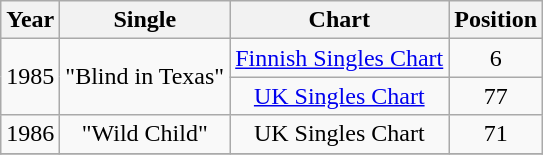<table class="wikitable">
<tr>
<th>Year</th>
<th>Single</th>
<th>Chart</th>
<th>Position</th>
</tr>
<tr>
<td align="center" rowspan="2">1985</td>
<td align="center" rowspan="2">"Blind in Texas"</td>
<td align="center"><a href='#'>Finnish Singles Chart</a></td>
<td align="center">6</td>
</tr>
<tr>
<td align="center"><a href='#'>UK Singles Chart</a></td>
<td align="center">77</td>
</tr>
<tr>
<td align="center">1986</td>
<td align="center">"Wild Child"</td>
<td align="center">UK Singles Chart</td>
<td align="center">71</td>
</tr>
<tr>
</tr>
</table>
